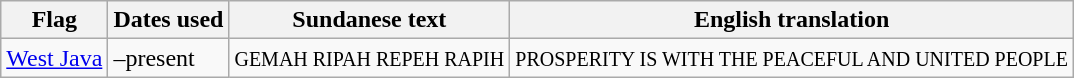<table class="wikitable sortable noresize">
<tr>
<th>Flag</th>
<th>Dates used</th>
<th>Sundanese text</th>
<th>English translation</th>
</tr>
<tr>
<td> <a href='#'>West Java</a></td>
<td>–present</td>
<td><small>GEMAH RIPAH REPEH RAPIH</small></td>
<td><small>PROSPERITY IS WITH THE PEACEFUL AND UNITED PEOPLE</small></td>
</tr>
</table>
